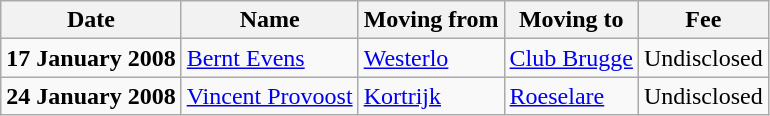<table class="wikitable sortable">
<tr>
<th>Date</th>
<th>Name</th>
<th>Moving from</th>
<th>Moving to</th>
<th>Fee</th>
</tr>
<tr>
<td><strong>17 January 2008</strong></td>
<td><a href='#'>Bernt Evens</a></td>
<td><a href='#'>Westerlo</a></td>
<td><a href='#'>Club Brugge</a></td>
<td>Undisclosed </td>
</tr>
<tr>
<td><strong>24 January 2008</strong></td>
<td><a href='#'>Vincent Provoost</a></td>
<td><a href='#'>Kortrijk</a></td>
<td><a href='#'>Roeselare</a></td>
<td>Undisclosed </td>
</tr>
</table>
